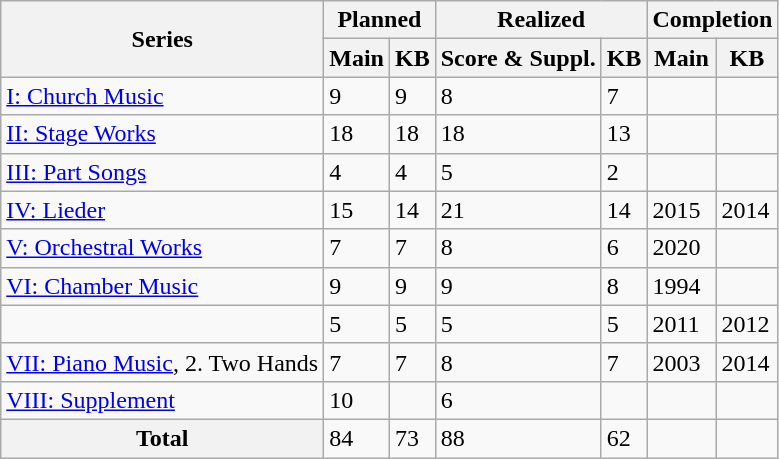<table class="wikitable">
<tr>
<th rowspan="2">Series</th>
<th colspan="2">Planned</th>
<th colspan="2">Realized </th>
<th colspan="2">Completion</th>
</tr>
<tr>
<th>Main</th>
<th>KB</th>
<th>Score & Suppl.</th>
<th>KB</th>
<th>Main</th>
<th>KB</th>
</tr>
<tr>
<td><a href='#'>I: Church Music</a></td>
<td>9</td>
<td>9</td>
<td>8</td>
<td>7</td>
<td></td>
<td></td>
</tr>
<tr>
<td><a href='#'>II: Stage Works</a></td>
<td>18</td>
<td>18</td>
<td>18</td>
<td>13</td>
<td></td>
<td></td>
</tr>
<tr>
<td><a href='#'>III: Part Songs</a></td>
<td>4</td>
<td>4</td>
<td>5</td>
<td>2</td>
<td></td>
<td></td>
</tr>
<tr>
<td><a href='#'>IV: Lieder</a></td>
<td>15</td>
<td>14</td>
<td>21</td>
<td>14</td>
<td>2015</td>
<td>2014</td>
</tr>
<tr>
<td><a href='#'>V: Orchestral Works</a></td>
<td>7</td>
<td>7</td>
<td>8</td>
<td>6</td>
<td>2020</td>
<td></td>
</tr>
<tr>
<td><a href='#'>VI: Chamber Music</a></td>
<td>9</td>
<td>9</td>
<td>9</td>
<td>8</td>
<td>1994</td>
<td></td>
</tr>
<tr>
<td></td>
<td>5</td>
<td>5</td>
<td>5</td>
<td>5</td>
<td>2011</td>
<td>2012</td>
</tr>
<tr>
<td><a href='#'>VII: Piano Music</a>, 2. Two Hands</td>
<td>7</td>
<td>7</td>
<td>8</td>
<td>7</td>
<td>2003</td>
<td>2014</td>
</tr>
<tr>
<td><a href='#'>VIII: Supplement</a></td>
<td>10</td>
<td></td>
<td>6</td>
<td></td>
<td></td>
<td></td>
</tr>
<tr>
<th>Total</th>
<td>84</td>
<td>73</td>
<td>88</td>
<td>62</td>
<td></td>
<td></td>
</tr>
</table>
